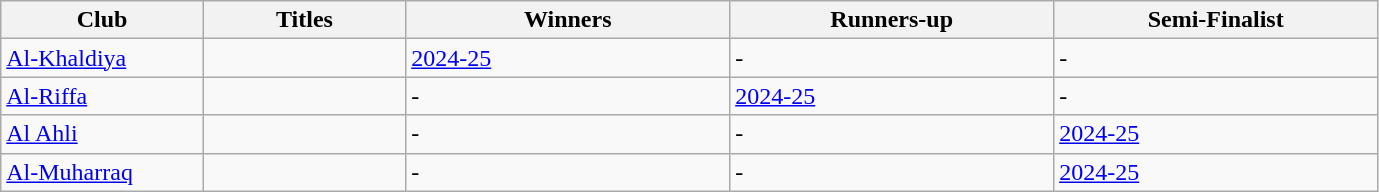<table class="wikitable sortable">
<tr>
<th style="width:10%;">Club</th>
<th style="width:10%;">Titles</th>
<th style="width:16%;">Winners</th>
<th style="width:16%;">Runners-up</th>
<th style="width:16%;">Semi-Finalist</th>
</tr>
<tr>
<td><a href='#'>Al-Khaldiya</a></td>
<td></td>
<td><a href='#'>2024-25</a></td>
<td>-</td>
<td>-</td>
</tr>
<tr>
<td><a href='#'>Al-Riffa</a></td>
<td></td>
<td>-</td>
<td><a href='#'>2024-25</a></td>
<td>-</td>
</tr>
<tr>
<td><a href='#'>Al Ahli</a></td>
<td></td>
<td>-</td>
<td>-</td>
<td><a href='#'>2024-25</a></td>
</tr>
<tr>
<td><a href='#'>Al-Muharraq</a></td>
<td></td>
<td>-</td>
<td>-</td>
<td><a href='#'>2024-25</a></td>
</tr>
</table>
